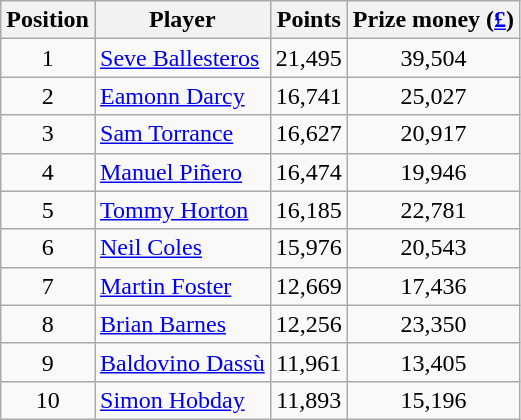<table class="wikitable">
<tr>
<th>Position</th>
<th>Player</th>
<th>Points</th>
<th>Prize money (<a href='#'>£</a>)</th>
</tr>
<tr>
<td align=center>1</td>
<td> <a href='#'>Seve Ballesteros</a></td>
<td align=center>21,495</td>
<td align=center>39,504</td>
</tr>
<tr>
<td align=center>2</td>
<td> <a href='#'>Eamonn Darcy</a></td>
<td align=center>16,741</td>
<td align=center>25,027</td>
</tr>
<tr>
<td align=center>3</td>
<td> <a href='#'>Sam Torrance</a></td>
<td align=center>16,627</td>
<td align=center>20,917</td>
</tr>
<tr>
<td align=center>4</td>
<td> <a href='#'>Manuel Piñero</a></td>
<td align=center>16,474</td>
<td align=center>19,946</td>
</tr>
<tr>
<td align=center>5</td>
<td> <a href='#'>Tommy Horton</a></td>
<td align=center>16,185</td>
<td align=center>22,781</td>
</tr>
<tr>
<td align=center>6</td>
<td> <a href='#'>Neil Coles</a></td>
<td align=center>15,976</td>
<td align=center>20,543</td>
</tr>
<tr>
<td align=center>7</td>
<td> <a href='#'>Martin Foster</a></td>
<td align=center>12,669</td>
<td align=center>17,436</td>
</tr>
<tr>
<td align=center>8</td>
<td> <a href='#'>Brian Barnes</a></td>
<td align=center>12,256</td>
<td align=center>23,350</td>
</tr>
<tr>
<td align=center>9</td>
<td> <a href='#'>Baldovino Dassù</a></td>
<td align=center>11,961</td>
<td align=center>13,405</td>
</tr>
<tr>
<td align=center>10</td>
<td> <a href='#'>Simon Hobday</a></td>
<td align=center>11,893</td>
<td align=center>15,196</td>
</tr>
</table>
